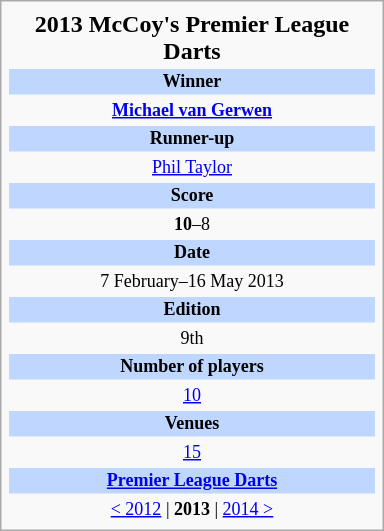<table class="infobox darts" style="width: 16em; text-align: center;">
<tr>
<th style="font-size: 16px;">2013 McCoy's Premier League Darts</th>
</tr>
<tr>
<td style="font-size: 12px; background: #BFD7FF;"><strong>Winner</strong></td>
</tr>
<tr>
<td style="font-size: 12px;"> <strong><a href='#'>Michael van Gerwen</a></strong></td>
</tr>
<tr>
<td style="font-size: 12px; background: #BFD7FF;"><strong>Runner-up</strong></td>
</tr>
<tr>
<td style="font-size: 12px;"> <a href='#'>Phil Taylor</a></td>
</tr>
<tr>
<td style="font-size: 12px; background: #BFD7FF;"><strong>Score</strong></td>
</tr>
<tr>
<td style="font-size: 12px;"><strong>10</strong>–8</td>
</tr>
<tr>
<td style="font-size: 12px; background: #BFD7FF;"><strong>Date</strong></td>
</tr>
<tr>
<td style="font-size: 12px;">7 February–16 May 2013</td>
</tr>
<tr>
<td style="font-size: 12px; background: #BFD7FF;"><strong>Edition</strong></td>
</tr>
<tr>
<td style="font-size: 12px;">9th</td>
</tr>
<tr>
<td style="font-size: 12px; background: #BFD7FF;"><strong>Number of players</strong></td>
</tr>
<tr>
<td style="font-size: 12px;"><a href='#'>10</a></td>
</tr>
<tr>
<td style="font-size: 12px; background: #BFD7FF;"><strong>Venues</strong></td>
</tr>
<tr>
<td style="font-size: 12px;"><a href='#'>15</a></td>
</tr>
<tr>
<td style="font-size: 12px; background: #BFD7FF;"><strong><a href='#'>Premier League Darts</a></strong></td>
</tr>
<tr>
<td style="font-size: 12px;"><a href='#'>< 2012</a> | <strong>2013</strong> | <a href='#'>2014 ></a></td>
</tr>
</table>
